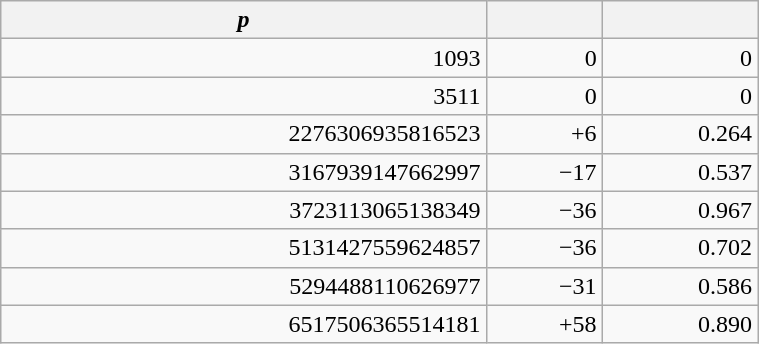<table class="wikitable" style="width:40%; border:0; text-align:right;">
<tr>
<th><em>p</em></th>
<th></th>
<th></th>
</tr>
<tr>
<td>1093</td>
<td>0</td>
<td>0</td>
</tr>
<tr>
<td>3511</td>
<td>0</td>
<td>0</td>
</tr>
<tr>
<td>2276306935816523</td>
<td>+6</td>
<td>0.264</td>
</tr>
<tr>
<td>3167939147662997</td>
<td>−17</td>
<td>0.537</td>
</tr>
<tr>
<td>3723113065138349</td>
<td>−36</td>
<td>0.967</td>
</tr>
<tr>
<td>5131427559624857</td>
<td>−36</td>
<td>0.702</td>
</tr>
<tr>
<td>5294488110626977</td>
<td>−31</td>
<td>0.586</td>
</tr>
<tr>
<td>6517506365514181</td>
<td>+58</td>
<td>0.890</td>
</tr>
</table>
